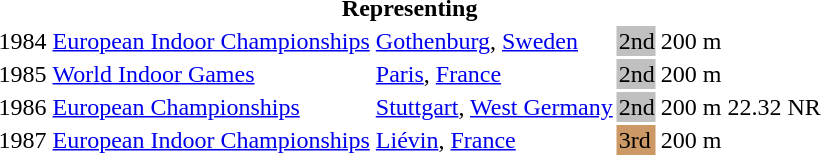<table>
<tr>
<th colspan="6">Representing </th>
</tr>
<tr>
<td>1984</td>
<td><a href='#'>European Indoor Championships</a></td>
<td><a href='#'>Gothenburg</a>, <a href='#'>Sweden</a></td>
<td bgcolor="silver">2nd</td>
<td>200 m</td>
<td></td>
</tr>
<tr>
<td>1985</td>
<td><a href='#'>World Indoor Games</a></td>
<td><a href='#'>Paris</a>, <a href='#'>France</a></td>
<td bgcolor="silver">2nd</td>
<td>200 m</td>
<td></td>
</tr>
<tr>
<td>1986</td>
<td><a href='#'>European Championships</a></td>
<td><a href='#'>Stuttgart</a>, <a href='#'>West Germany</a></td>
<td bgcolor="silver">2nd</td>
<td>200 m</td>
<td>22.32 NR</td>
</tr>
<tr>
<td>1987</td>
<td><a href='#'>European Indoor Championships</a></td>
<td><a href='#'>Liévin</a>, <a href='#'>France</a></td>
<td bgcolor="cc9966">3rd</td>
<td>200 m</td>
<td></td>
</tr>
</table>
